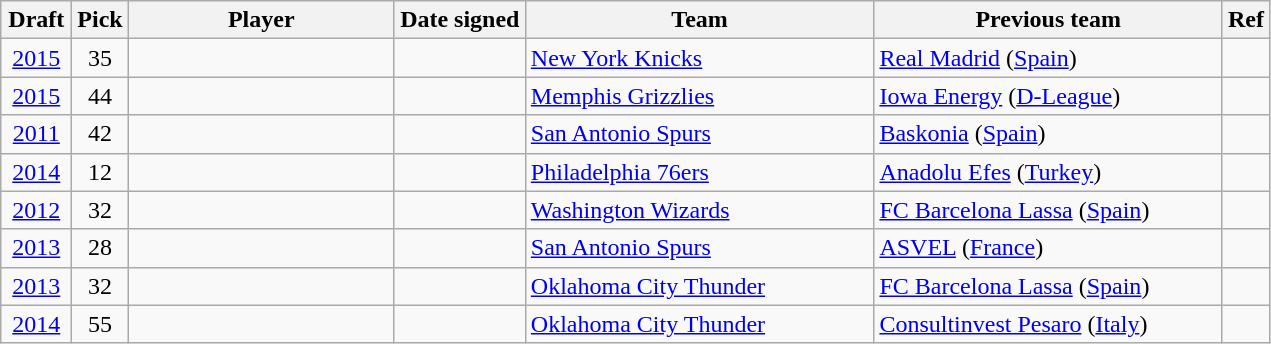<table class="wikitable sortable" style="text-align:left">
<tr>
<th style="width:40px">Draft</th>
<th style="width:30px">Pick</th>
<th style="width:170px">Player</th>
<th style="width:80px">Date signed</th>
<th style="width:225px">Team</th>
<th style="width:225px">Previous team</th>
<th class="unsortbale">Ref</th>
</tr>
<tr>
<td align=center><a href='#'>2015</a></td>
<td align=center>35</td>
<td></td>
<td style="text-align:center"></td>
<td><a href='#'>New York Knicks</a></td>
<td><a href='#'>Real Madrid</a> (<a href='#'>Spain</a>)</td>
<td align=center></td>
</tr>
<tr>
<td align=center><a href='#'>2015</a></td>
<td align=center>44</td>
<td></td>
<td style="text-align:center"></td>
<td><a href='#'>Memphis Grizzlies</a></td>
<td><a href='#'>Iowa Energy</a> (<a href='#'>D-League</a>)</td>
<td align=center></td>
</tr>
<tr>
<td align=center><a href='#'>2011</a></td>
<td align=center>42</td>
<td></td>
<td style="text-align:center"></td>
<td><a href='#'>San Antonio Spurs</a></td>
<td><a href='#'>Baskonia</a> (<a href='#'>Spain</a>)</td>
<td align=center></td>
</tr>
<tr>
<td align=center><a href='#'>2014</a></td>
<td align=center>12</td>
<td align="left"></td>
<td style="text-align:center"></td>
<td><a href='#'>Philadelphia 76ers</a></td>
<td><a href='#'>Anadolu Efes</a> (<a href='#'>Turkey</a>)</td>
<td align=center></td>
</tr>
<tr>
<td align=center><a href='#'>2012</a></td>
<td align=center>32</td>
<td align="left"></td>
<td style="text-align:center"></td>
<td><a href='#'>Washington Wizards</a></td>
<td><a href='#'>FC Barcelona Lassa</a> (<a href='#'>Spain</a>)</td>
<td align=center></td>
</tr>
<tr>
<td align=center><a href='#'>2013</a></td>
<td align=center>28</td>
<td align="left"></td>
<td style="text-align:center"></td>
<td><a href='#'>San Antonio Spurs</a></td>
<td><a href='#'>ASVEL</a> (<a href='#'>France</a>)</td>
<td align=center></td>
</tr>
<tr>
<td align=center><a href='#'>2013</a></td>
<td align=center>32</td>
<td align="left"></td>
<td style="text-align:center"></td>
<td><a href='#'>Oklahoma City Thunder</a></td>
<td><a href='#'>FC Barcelona Lassa</a> (<a href='#'>Spain</a>)</td>
<td align=center></td>
</tr>
<tr>
<td align=center><a href='#'>2014</a></td>
<td align=center>55</td>
<td align="left"></td>
<td style="text-align:center"></td>
<td><a href='#'>Oklahoma City Thunder</a></td>
<td><a href='#'>Consultinvest Pesaro</a> (<a href='#'>Italy</a>)</td>
<td align=center></td>
</tr>
</table>
